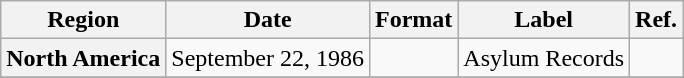<table class="wikitable plainrowheaders">
<tr>
<th scope="col">Region</th>
<th scope="col">Date</th>
<th scope="col">Format</th>
<th scope="col">Label</th>
<th scope="col">Ref.</th>
</tr>
<tr>
<th scope="row">North America</th>
<td>September 22, 1986</td>
<td></td>
<td>Asylum Records</td>
<td></td>
</tr>
<tr>
</tr>
</table>
